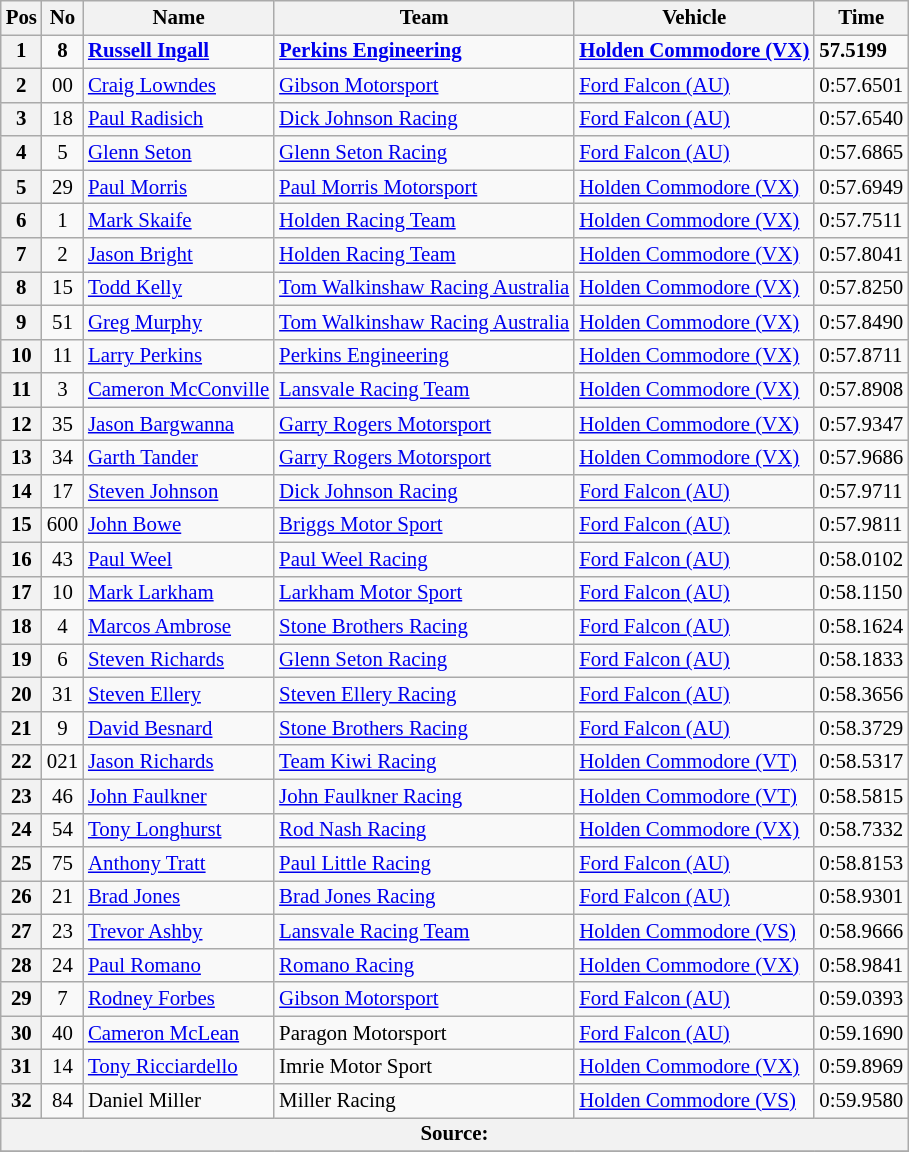<table class="wikitable" style="font-size: 87%;">
<tr>
<th>Pos</th>
<th>No</th>
<th>Name</th>
<th>Team</th>
<th>Vehicle</th>
<th>Time</th>
</tr>
<tr>
<th>1</th>
<td align=center><strong>8</strong></td>
<td><strong> <a href='#'>Russell Ingall</a></strong></td>
<td><strong><a href='#'>Perkins Engineering</a></strong></td>
<td><strong><a href='#'>Holden Commodore (VX)</a></strong></td>
<td><strong>57.5199</strong></td>
</tr>
<tr>
<th>2</th>
<td align=center>00</td>
<td> <a href='#'>Craig Lowndes</a></td>
<td><a href='#'>Gibson Motorsport</a></td>
<td><a href='#'>Ford Falcon (AU)</a></td>
<td>0:57.6501</td>
</tr>
<tr>
<th>3</th>
<td align=center>18</td>
<td> <a href='#'>Paul Radisich</a></td>
<td><a href='#'>Dick Johnson Racing</a></td>
<td><a href='#'>Ford Falcon (AU)</a></td>
<td>0:57.6540</td>
</tr>
<tr>
<th>4</th>
<td align=center>5</td>
<td> <a href='#'>Glenn Seton</a></td>
<td><a href='#'>Glenn Seton Racing</a></td>
<td><a href='#'>Ford Falcon (AU)</a></td>
<td>0:57.6865</td>
</tr>
<tr>
<th>5</th>
<td align=center>29</td>
<td> <a href='#'>Paul Morris</a></td>
<td><a href='#'>Paul Morris Motorsport</a></td>
<td><a href='#'>Holden Commodore (VX)</a></td>
<td>0:57.6949</td>
</tr>
<tr>
<th>6</th>
<td align=center>1</td>
<td> <a href='#'>Mark Skaife</a></td>
<td><a href='#'>Holden Racing Team</a></td>
<td><a href='#'>Holden Commodore (VX)</a></td>
<td>0:57.7511</td>
</tr>
<tr>
<th>7</th>
<td align=center>2</td>
<td> <a href='#'>Jason Bright</a></td>
<td><a href='#'>Holden Racing Team</a></td>
<td><a href='#'>Holden Commodore (VX)</a></td>
<td>0:57.8041</td>
</tr>
<tr>
<th>8</th>
<td align=center>15</td>
<td> <a href='#'>Todd Kelly</a></td>
<td><a href='#'>Tom Walkinshaw Racing Australia</a></td>
<td><a href='#'>Holden Commodore (VX)</a></td>
<td>0:57.8250</td>
</tr>
<tr>
<th>9</th>
<td align=center>51</td>
<td> <a href='#'>Greg Murphy</a></td>
<td><a href='#'>Tom Walkinshaw Racing Australia</a></td>
<td><a href='#'>Holden Commodore (VX)</a></td>
<td>0:57.8490</td>
</tr>
<tr>
<th>10</th>
<td align=center>11</td>
<td> <a href='#'>Larry Perkins</a></td>
<td><a href='#'>Perkins Engineering</a></td>
<td><a href='#'>Holden Commodore (VX)</a></td>
<td>0:57.8711</td>
</tr>
<tr>
<th>11</th>
<td align=center>3</td>
<td> <a href='#'>Cameron McConville</a></td>
<td><a href='#'>Lansvale Racing Team</a></td>
<td><a href='#'>Holden Commodore (VX)</a></td>
<td>0:57.8908</td>
</tr>
<tr>
<th>12</th>
<td align=center>35</td>
<td> <a href='#'>Jason Bargwanna</a></td>
<td><a href='#'>Garry Rogers Motorsport</a></td>
<td><a href='#'>Holden Commodore (VX)</a></td>
<td>0:57.9347</td>
</tr>
<tr>
<th>13</th>
<td align=center>34</td>
<td> <a href='#'>Garth Tander</a></td>
<td><a href='#'>Garry Rogers Motorsport</a></td>
<td><a href='#'>Holden Commodore (VX)</a></td>
<td>0:57.9686</td>
</tr>
<tr>
<th>14</th>
<td align=center>17</td>
<td> <a href='#'>Steven Johnson</a></td>
<td><a href='#'>Dick Johnson Racing</a></td>
<td><a href='#'>Ford Falcon (AU)</a></td>
<td>0:57.9711</td>
</tr>
<tr>
<th>15</th>
<td align=center>600</td>
<td> <a href='#'>John Bowe</a></td>
<td><a href='#'>Briggs Motor Sport</a></td>
<td><a href='#'>Ford Falcon (AU)</a></td>
<td>0:57.9811</td>
</tr>
<tr>
<th>16</th>
<td align=center>43</td>
<td> <a href='#'>Paul Weel</a></td>
<td><a href='#'>Paul Weel Racing</a></td>
<td><a href='#'>Ford Falcon (AU)</a></td>
<td>0:58.0102</td>
</tr>
<tr>
<th>17</th>
<td align=center>10</td>
<td> <a href='#'>Mark Larkham</a></td>
<td><a href='#'>Larkham Motor Sport</a></td>
<td><a href='#'>Ford Falcon (AU)</a></td>
<td>0:58.1150</td>
</tr>
<tr>
<th>18</th>
<td align=center>4</td>
<td> <a href='#'>Marcos Ambrose</a></td>
<td><a href='#'>Stone Brothers Racing</a></td>
<td><a href='#'>Ford Falcon (AU)</a></td>
<td>0:58.1624</td>
</tr>
<tr>
<th>19</th>
<td align=center>6</td>
<td> <a href='#'>Steven Richards</a></td>
<td><a href='#'>Glenn Seton Racing</a></td>
<td><a href='#'>Ford Falcon (AU)</a></td>
<td>0:58.1833</td>
</tr>
<tr>
<th>20</th>
<td align=center>31</td>
<td> <a href='#'>Steven Ellery</a></td>
<td><a href='#'>Steven Ellery Racing</a></td>
<td><a href='#'>Ford Falcon (AU)</a></td>
<td>0:58.3656</td>
</tr>
<tr>
<th>21</th>
<td align=center>9</td>
<td> <a href='#'>David Besnard</a></td>
<td><a href='#'>Stone Brothers Racing</a></td>
<td><a href='#'>Ford Falcon (AU)</a></td>
<td>0:58.3729</td>
</tr>
<tr>
<th>22</th>
<td align=center>021</td>
<td> <a href='#'>Jason Richards</a></td>
<td><a href='#'>Team Kiwi Racing</a></td>
<td><a href='#'>Holden Commodore (VT)</a></td>
<td>0:58.5317</td>
</tr>
<tr>
<th>23</th>
<td align=center>46</td>
<td> <a href='#'>John Faulkner</a></td>
<td><a href='#'>John Faulkner Racing</a></td>
<td><a href='#'>Holden Commodore (VT)</a></td>
<td>0:58.5815</td>
</tr>
<tr>
<th>24</th>
<td align=center>54</td>
<td> <a href='#'>Tony Longhurst</a></td>
<td><a href='#'>Rod Nash Racing</a></td>
<td><a href='#'>Holden Commodore (VX)</a></td>
<td>0:58.7332</td>
</tr>
<tr>
<th>25</th>
<td align=center>75</td>
<td> <a href='#'>Anthony Tratt</a></td>
<td><a href='#'>Paul Little Racing</a></td>
<td><a href='#'>Ford Falcon (AU)</a></td>
<td>0:58.8153</td>
</tr>
<tr>
<th>26</th>
<td align=center>21</td>
<td> <a href='#'>Brad Jones</a></td>
<td><a href='#'>Brad Jones Racing</a></td>
<td><a href='#'>Ford Falcon (AU)</a></td>
<td>0:58.9301</td>
</tr>
<tr>
<th>27</th>
<td align=center>23</td>
<td> <a href='#'>Trevor Ashby</a></td>
<td><a href='#'>Lansvale Racing Team</a></td>
<td><a href='#'>Holden Commodore (VS)</a></td>
<td>0:58.9666</td>
</tr>
<tr>
<th>28</th>
<td align=center>24</td>
<td> <a href='#'>Paul Romano</a></td>
<td><a href='#'>Romano Racing</a></td>
<td><a href='#'>Holden Commodore (VX)</a></td>
<td>0:58.9841</td>
</tr>
<tr>
<th>29</th>
<td align=center>7</td>
<td> <a href='#'>Rodney Forbes</a></td>
<td><a href='#'>Gibson Motorsport</a></td>
<td><a href='#'>Ford Falcon (AU)</a></td>
<td>0:59.0393</td>
</tr>
<tr>
<th>30</th>
<td align=center>40</td>
<td> <a href='#'>Cameron McLean</a></td>
<td>Paragon Motorsport</td>
<td><a href='#'>Ford Falcon (AU)</a></td>
<td>0:59.1690</td>
</tr>
<tr>
<th>31</th>
<td align=center>14</td>
<td> <a href='#'>Tony Ricciardello</a></td>
<td>Imrie Motor Sport</td>
<td><a href='#'>Holden Commodore (VX)</a></td>
<td>0:59.8969</td>
</tr>
<tr>
<th>32</th>
<td align=center>84</td>
<td> Daniel Miller</td>
<td>Miller Racing</td>
<td><a href='#'>Holden Commodore (VS)</a></td>
<td>0:59.9580</td>
</tr>
<tr>
<th colspan=6>Source:</th>
</tr>
<tr>
</tr>
</table>
